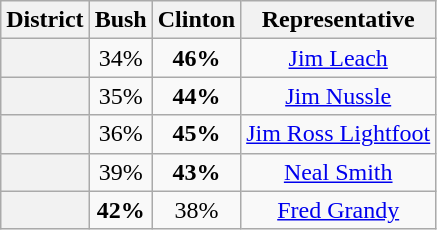<table class=wikitable>
<tr>
<th>District</th>
<th>Bush</th>
<th>Clinton</th>
<th>Representative</th>
</tr>
<tr align=center>
<th></th>
<td>34%</td>
<td><strong>46%</strong></td>
<td><a href='#'>Jim Leach</a></td>
</tr>
<tr align=center>
<th></th>
<td>35%</td>
<td><strong>44%</strong></td>
<td><a href='#'>Jim Nussle</a></td>
</tr>
<tr align=center>
<th></th>
<td>36%</td>
<td><strong>45%</strong></td>
<td><a href='#'>Jim Ross Lightfoot</a></td>
</tr>
<tr align=center>
<th></th>
<td>39%</td>
<td><strong>43%</strong></td>
<td><a href='#'>Neal Smith</a></td>
</tr>
<tr align=center>
<th></th>
<td><strong>42%</strong></td>
<td>38%</td>
<td><a href='#'>Fred Grandy</a></td>
</tr>
</table>
